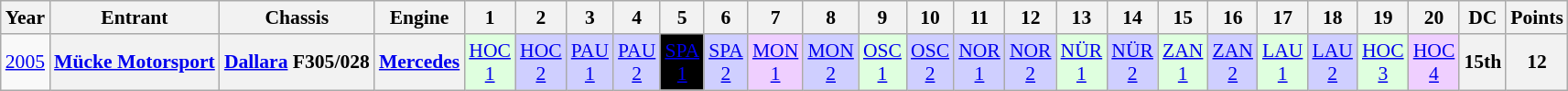<table class="wikitable" style="text-align:center; font-size:90%">
<tr>
<th>Year</th>
<th>Entrant</th>
<th>Chassis</th>
<th>Engine</th>
<th>1</th>
<th>2</th>
<th>3</th>
<th>4</th>
<th>5</th>
<th>6</th>
<th>7</th>
<th>8</th>
<th>9</th>
<th>10</th>
<th>11</th>
<th>12</th>
<th>13</th>
<th>14</th>
<th>15</th>
<th>16</th>
<th>17</th>
<th>18</th>
<th>19</th>
<th>20</th>
<th>DC</th>
<th>Points</th>
</tr>
<tr>
<td><a href='#'>2005</a></td>
<th><a href='#'>Mücke Motorsport</a></th>
<th><a href='#'>Dallara</a> F305/028</th>
<th><a href='#'>Mercedes</a></th>
<td style="background:#DFFFDF;"><a href='#'>HOC<br>1</a><br></td>
<td style="background:#CFCFFF;"><a href='#'>HOC<br>2</a><br></td>
<td style="background:#CFCFFF;"><a href='#'>PAU<br>1</a><br></td>
<td style="background:#CFCFFF;"><a href='#'>PAU<br>2</a><br></td>
<td style="background:#000000; color:white"><a href='#'><span>SPA<br>1</span></a><br></td>
<td style="background:#CFCFFF;"><a href='#'>SPA<br>2</a><br></td>
<td style="background:#EFCFFF;"><a href='#'>MON<br>1</a><br></td>
<td style="background:#CFCFFF;"><a href='#'>MON<br>2</a><br></td>
<td style="background:#DFFFDF;"><a href='#'>OSC<br>1</a><br></td>
<td style="background:#CFCFFF;"><a href='#'>OSC<br>2</a><br></td>
<td style="background:#CFCFFF;"><a href='#'>NOR<br>1</a><br></td>
<td style="background:#CFCFFF;"><a href='#'>NOR<br>2</a><br></td>
<td style="background:#DFFFDF;"><a href='#'>NÜR<br>1</a><br></td>
<td style="background:#CFCFFF;"><a href='#'>NÜR<br>2</a><br></td>
<td style="background:#DFFFDF;"><a href='#'>ZAN<br>1</a><br></td>
<td style="background:#CFCFFF;"><a href='#'>ZAN<br>2</a><br></td>
<td style="background:#DFFFDF;"><a href='#'>LAU<br>1</a><br></td>
<td style="background:#CFCFFF;"><a href='#'>LAU<br>2</a><br></td>
<td style="background:#DFFFDF;"><a href='#'>HOC<br>3</a><br></td>
<td style="background:#EFCFFF;"><a href='#'>HOC<br>4</a><br></td>
<th>15th</th>
<th>12</th>
</tr>
</table>
